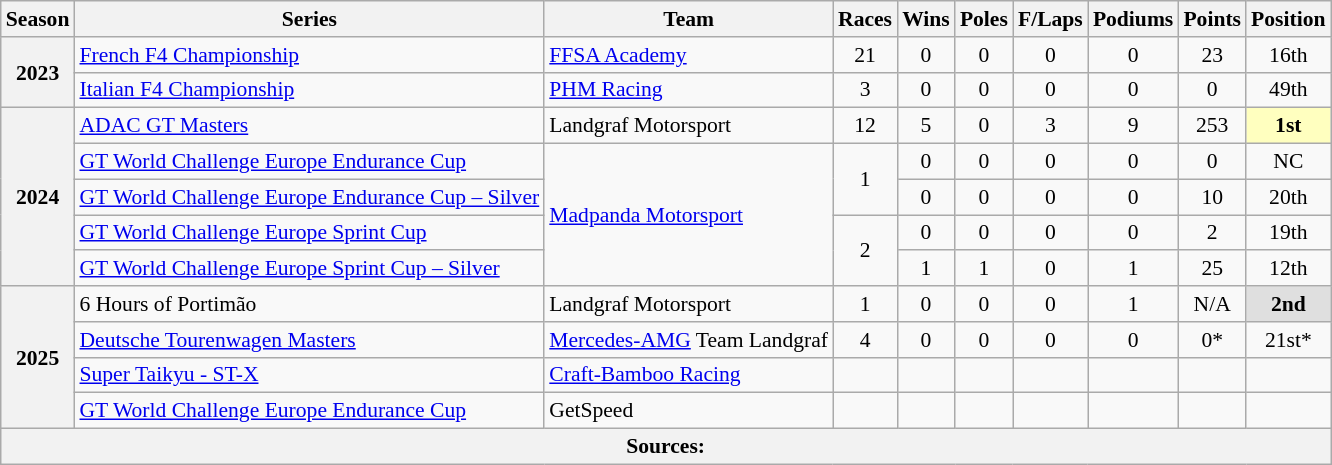<table class="wikitable" style="font-size: 90%; text-align:center">
<tr>
<th>Season</th>
<th>Series</th>
<th>Team</th>
<th>Races</th>
<th>Wins</th>
<th>Poles</th>
<th>F/Laps</th>
<th>Podiums</th>
<th>Points</th>
<th>Position</th>
</tr>
<tr>
<th rowspan="2">2023</th>
<td align=left><a href='#'>French F4 Championship</a></td>
<td align=left><a href='#'>FFSA Academy</a></td>
<td>21</td>
<td>0</td>
<td>0</td>
<td>0</td>
<td>0</td>
<td>23</td>
<td>16th</td>
</tr>
<tr>
<td align=left><a href='#'>Italian F4 Championship</a></td>
<td align=left><a href='#'>PHM Racing</a></td>
<td>3</td>
<td>0</td>
<td>0</td>
<td>0</td>
<td>0</td>
<td>0</td>
<td>49th</td>
</tr>
<tr>
<th rowspan="5">2024</th>
<td align=left><a href='#'>ADAC GT Masters</a></td>
<td align=left>Landgraf Motorsport</td>
<td>12</td>
<td>5</td>
<td>0</td>
<td>3</td>
<td>9</td>
<td>253</td>
<td style="background:#FFFFBF;"><strong>1st</strong></td>
</tr>
<tr>
<td align=left><a href='#'>GT World Challenge Europe Endurance Cup</a></td>
<td align=left rowspan="4"><a href='#'>Madpanda Motorsport</a></td>
<td rowspan="2">1</td>
<td>0</td>
<td>0</td>
<td>0</td>
<td>0</td>
<td>0</td>
<td>NC</td>
</tr>
<tr>
<td align=left><a href='#'>GT World Challenge Europe Endurance Cup – Silver</a></td>
<td>0</td>
<td>0</td>
<td>0</td>
<td>0</td>
<td>10</td>
<td>20th</td>
</tr>
<tr>
<td align=left><a href='#'>GT World Challenge Europe Sprint Cup</a></td>
<td rowspan="2">2</td>
<td>0</td>
<td>0</td>
<td>0</td>
<td>0</td>
<td>2</td>
<td>19th</td>
</tr>
<tr>
<td align=left><a href='#'>GT World Challenge Europe Sprint Cup – Silver</a></td>
<td>1</td>
<td>1</td>
<td>0</td>
<td>1</td>
<td>25</td>
<td>12th</td>
</tr>
<tr>
<th rowspan="4">2025</th>
<td align=left>6 Hours of Portimão</td>
<td align=left>Landgraf Motorsport</td>
<td>1</td>
<td>0</td>
<td>0</td>
<td>0</td>
<td>1</td>
<td>N/A</td>
<td style="background:#dfdfdf"><strong>2nd</strong></td>
</tr>
<tr>
<td align=left><a href='#'>Deutsche Tourenwagen Masters</a></td>
<td align=left><a href='#'>Mercedes-AMG</a> Team Landgraf</td>
<td>4</td>
<td>0</td>
<td>0</td>
<td>0</td>
<td>0</td>
<td>0*</td>
<td>21st*</td>
</tr>
<tr>
<td align="left"><a href='#'>Super Taikyu - ST-X</a></td>
<td align="left"><a href='#'>Craft-Bamboo Racing</a></td>
<td></td>
<td></td>
<td></td>
<td></td>
<td></td>
<td></td>
<td></td>
</tr>
<tr>
<td align="left"><a href='#'>GT World Challenge Europe Endurance Cup</a></td>
<td align="left">GetSpeed</td>
<td></td>
<td></td>
<td></td>
<td></td>
<td></td>
<td></td>
<td></td>
</tr>
<tr>
<th colspan="10">Sources:</th>
</tr>
</table>
